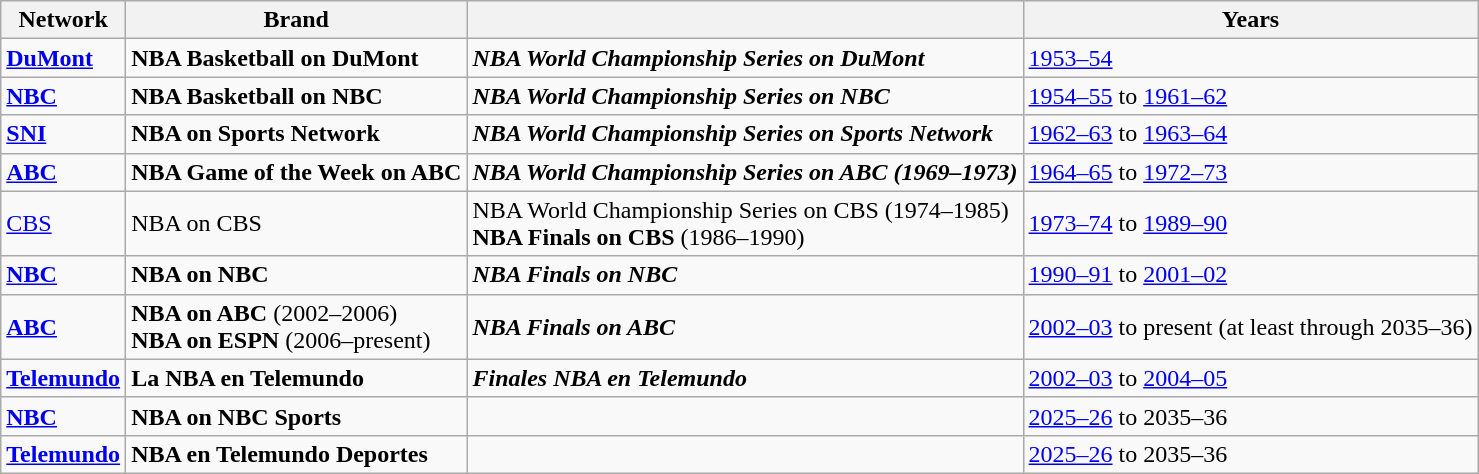<table class="wikitable">
<tr>
<th>Network</th>
<th>Brand</th>
<th></th>
<th>Years</th>
</tr>
<tr>
<td><strong><a href='#'>DuMont</a></strong></td>
<td><strong>NBA Basketball on DuMont</strong></td>
<td><strong><em>NBA World Championship Series on DuMont</em></strong></td>
<td><a href='#'>1953–54</a></td>
</tr>
<tr>
<td><strong><a href='#'>NBC</a></strong></td>
<td><strong>NBA Basketball on NBC</strong></td>
<td><strong><em>NBA World Championship Series on NBC</em></strong></td>
<td><a href='#'>1954–55</a> to <a href='#'>1961–62</a></td>
</tr>
<tr>
<td><strong><a href='#'>SNI</a></strong></td>
<td><strong>NBA on Sports Network</strong></td>
<td><strong><em>NBA World Championship Series on Sports Network</em></strong></td>
<td><a href='#'>1962–63</a> to <a href='#'>1963–64</a></td>
</tr>
<tr>
<td><strong><a href='#'>ABC</a></strong></td>
<td><strong>NBA Game of the Week on ABC</strong></td>
<td><strong><em>NBA World Championship Series<strong> </strong>on ABC<strong> (1969–1973)<em></td>
<td><a href='#'>1964–65</a> to <a href='#'>1972–73</a></td>
</tr>
<tr>
<td></strong><a href='#'>CBS</a><strong></td>
<td></strong>NBA on CBS<strong></td>
<td></em></strong>NBA World Championship Series on CBS</strong> (1974–1985)<br><strong>NBA Finals on CBS</strong> (1986–1990)</em></td>
<td><a href='#'>1973–74</a> to <a href='#'>1989–90</a></td>
</tr>
<tr>
<td><strong><a href='#'>NBC</a></strong></td>
<td><strong>NBA on NBC</strong></td>
<td><strong><em>NBA Finals on NBC</em></strong></td>
<td><a href='#'>1990–91</a> to <a href='#'>2001–02</a></td>
</tr>
<tr>
<td><strong><a href='#'>ABC</a></strong></td>
<td><strong>NBA on ABC</strong> (2002–2006)<strong><br>NBA on ESPN</strong> (2006–present)</td>
<td><strong><em>NBA Finals on ABC</em></strong></td>
<td><a href='#'>2002–03</a> to present (at least through 2035–36)</td>
</tr>
<tr>
<td><strong><a href='#'>Telemundo</a></strong></td>
<td><strong>La NBA en Telemundo</strong></td>
<td><strong><em>Finales NBA en Telemundo</em></strong></td>
<td><a href='#'>2002–03</a> to <a href='#'>2004–05</a></td>
</tr>
<tr>
<td><strong><a href='#'>NBC</a></strong></td>
<td><strong>NBA on NBC Sports</strong></td>
<td></td>
<td><a href='#'>2025–26</a> to 2035–36</td>
</tr>
<tr>
<td><strong><a href='#'>Telemundo</a></strong></td>
<td><strong>NBA en Telemundo Deportes</strong></td>
<td></td>
<td><a href='#'>2025–26</a> to 2035–36</td>
</tr>
</table>
